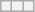<table class="wikitable">
<tr>
<th></th>
<th></th>
<th></th>
</tr>
</table>
